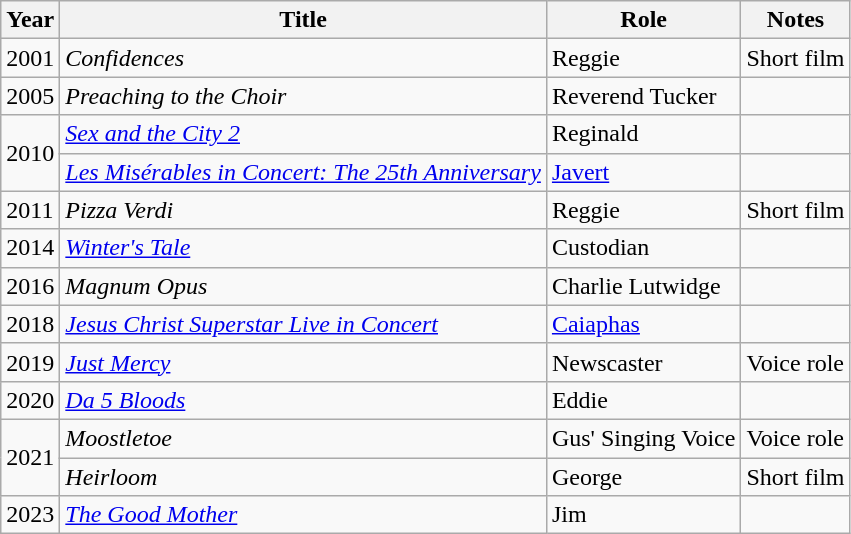<table class="wikitable sortable">
<tr>
<th scope="col">Year</th>
<th scope="col">Title</th>
<th scope="col">Role</th>
<th>Notes</th>
</tr>
<tr>
<td>2001</td>
<td><em>Confidences</em></td>
<td>Reggie</td>
<td>Short film</td>
</tr>
<tr>
<td>2005</td>
<td><em>Preaching to the Choir</em></td>
<td>Reverend Tucker</td>
<td></td>
</tr>
<tr>
<td rowspan="2">2010</td>
<td><em><a href='#'>Sex and the City 2</a></em></td>
<td>Reginald</td>
<td></td>
</tr>
<tr>
<td><em><a href='#'>Les Misérables in Concert: The 25th Anniversary</a></em></td>
<td><a href='#'>Javert</a></td>
<td></td>
</tr>
<tr>
<td>2011</td>
<td><em>Pizza Verdi</em></td>
<td>Reggie</td>
<td>Short film</td>
</tr>
<tr>
<td>2014</td>
<td><em><a href='#'>Winter's Tale</a></em></td>
<td>Custodian</td>
<td></td>
</tr>
<tr>
<td>2016</td>
<td><em>Magnum Opus</em></td>
<td>Charlie Lutwidge</td>
<td></td>
</tr>
<tr>
<td>2018</td>
<td><em><a href='#'>Jesus Christ Superstar Live in Concert</a></em></td>
<td><a href='#'>Caiaphas</a></td>
<td></td>
</tr>
<tr>
<td>2019</td>
<td><em><a href='#'>Just Mercy</a></em></td>
<td>Newscaster</td>
<td>Voice role</td>
</tr>
<tr>
<td>2020</td>
<td><em><a href='#'>Da 5 Bloods</a></em></td>
<td>Eddie</td>
<td></td>
</tr>
<tr>
<td rowspan="2">2021</td>
<td><em>Moostletoe</em></td>
<td>Gus' Singing Voice</td>
<td>Voice role</td>
</tr>
<tr>
<td><em>Heirloom</em></td>
<td>George</td>
<td>Short film</td>
</tr>
<tr>
<td>2023</td>
<td><em><a href='#'>The Good Mother</a></em></td>
<td>Jim</td>
<td></td>
</tr>
</table>
